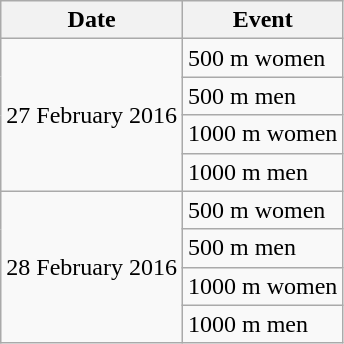<table class="wikitable" border="1">
<tr>
<th>Date</th>
<th>Event</th>
</tr>
<tr>
<td rowspan=4>27 February 2016</td>
<td>500 m women</td>
</tr>
<tr>
<td>500 m men</td>
</tr>
<tr>
<td>1000 m women</td>
</tr>
<tr>
<td>1000 m men</td>
</tr>
<tr>
<td rowspan=4>28 February 2016</td>
<td>500 m women</td>
</tr>
<tr>
<td>500 m men</td>
</tr>
<tr>
<td>1000 m women</td>
</tr>
<tr>
<td>1000 m men</td>
</tr>
</table>
